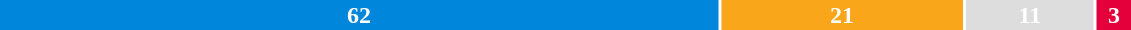<table style="width:60%; text-align:center;">
<tr style="color:white;">
<td style="background:#0087DC; width:63.3%;"><strong>62</strong></td>
<td style="background:#FAA61A; width:21.4%;"><strong>21</strong></td>
<td style="background:#DDDDDD; width:11.2%;"><strong>11</strong></td>
<td style="background:#E4003B; width:3.1%;"><strong>3</strong></td>
</tr>
<tr>
<td><span></span></td>
<td><span></span></td>
<td><span></span></td>
<td><span></span></td>
</tr>
</table>
